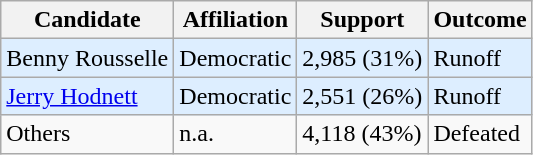<table class="wikitable">
<tr>
<th>Candidate</th>
<th>Affiliation</th>
<th>Support</th>
<th>Outcome</th>
</tr>
<tr>
<td bgcolor=#DDEEFF>Benny Rousselle</td>
<td bgcolor=#DDEEFF>Democratic</td>
<td bgcolor=#DDEEFF>2,985 (31%)</td>
<td bgcolor=#DDEEFF>Runoff</td>
</tr>
<tr>
<td bgcolor=#DDEEFF><a href='#'>Jerry Hodnett</a></td>
<td bgcolor=#DDEEFF>Democratic</td>
<td bgcolor=#DDEEFF>2,551 (26%)</td>
<td bgcolor=#DDEEFF>Runoff</td>
</tr>
<tr>
<td>Others</td>
<td>n.a.</td>
<td>4,118 (43%)</td>
<td>Defeated</td>
</tr>
</table>
